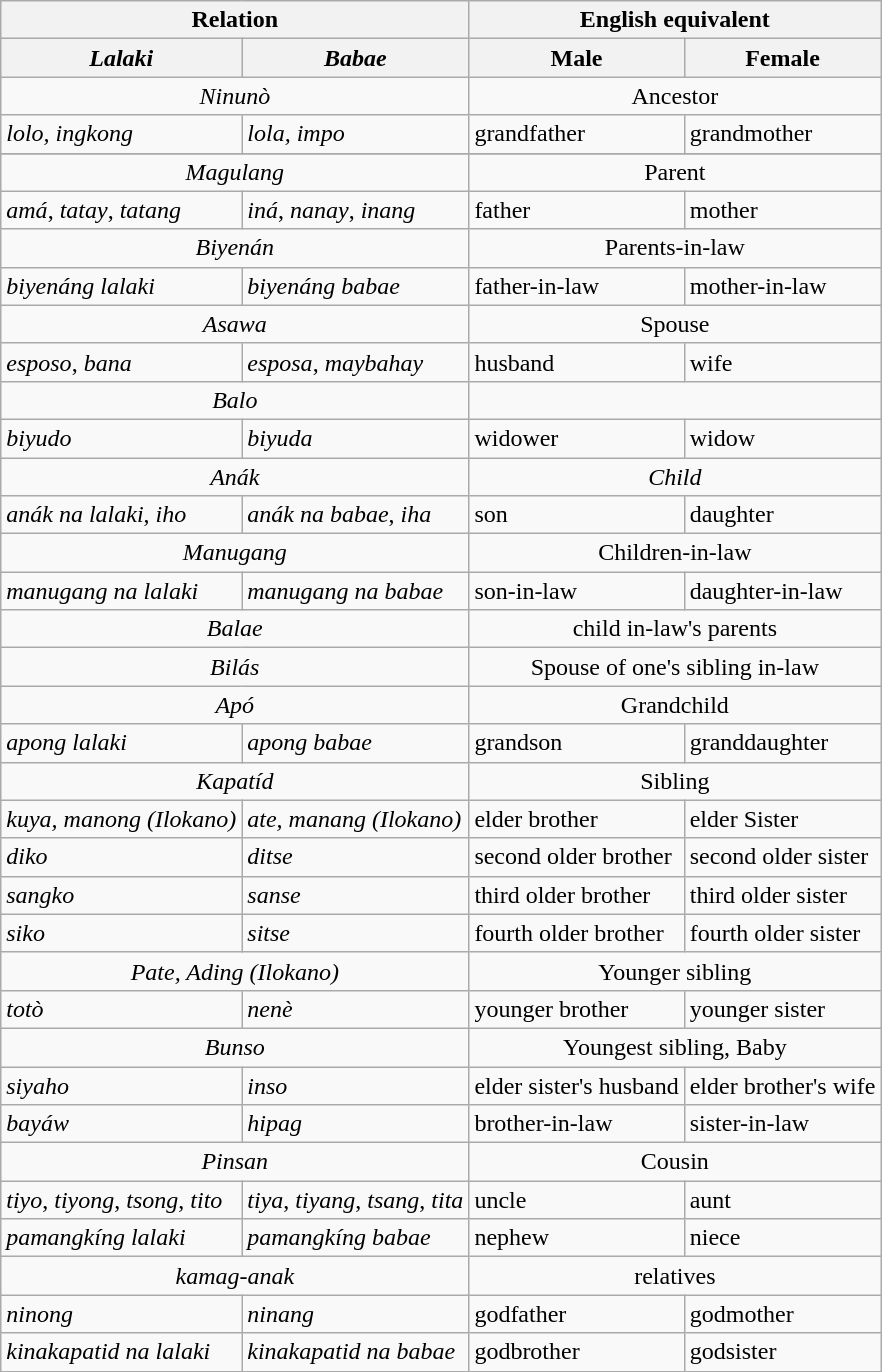<table class="wikitable sortable">
<tr>
<th align=center colspan=2>Relation</th>
<th align=center colspan=2>English equivalent</th>
</tr>
<tr>
<th><em>Lalaki</em></th>
<th><em>Babae</em></th>
<th>Male</th>
<th>Female</th>
</tr>
<tr>
<td align=center colspan=2><em>Ninunò</em></td>
<td align=center colspan=2>Ancestor</td>
</tr>
<tr>
<td><em>lolo, ingkong</em></td>
<td><em>lola, impo</em></td>
<td>grandfather</td>
<td>grandmother</td>
</tr>
<tr>
</tr>
<tr>
<td align=center colspan=2><em>Magulang</em></td>
<td align=center colspan=2>Parent</td>
</tr>
<tr>
<td><em>amá</em>, <em>tatay</em>, <em>tatang</em></td>
<td><em>iná</em>, <em>nanay</em>, <em>inang</em></td>
<td>father</td>
<td>mother</td>
</tr>
<tr>
<td align=center colspan=2><em>Biyenán</em></td>
<td align=center colspan=2>Parents-in-law</td>
</tr>
<tr>
<td><em>biyenáng lalaki</em></td>
<td><em>biyenáng babae</em></td>
<td>father-in-law</td>
<td>mother-in-law</td>
</tr>
<tr>
<td align=center colspan=2><em>Asawa</em></td>
<td align=center colspan=2>Spouse</td>
</tr>
<tr>
<td><em>esposo</em>, <em>bana</em></td>
<td><em>esposa</em>, <em>maybahay</em></td>
<td>husband</td>
<td>wife</td>
</tr>
<tr>
<td align=center colspan=2><em>Balo</em></td>
<td align=center colspan=2></td>
</tr>
<tr>
<td><em>biyudo</em></td>
<td><em>biyuda</em></td>
<td>widower</td>
<td>widow</td>
</tr>
<tr>
<td align=center colspan=2><em>Anák</em></td>
<td align=center colspan=2><em>Child</em></td>
</tr>
<tr>
<td><em>anák na lalaki</em>, <em>iho</em></td>
<td><em>anák na babae</em>, <em>iha</em></td>
<td>son</td>
<td>daughter</td>
</tr>
<tr>
<td align=center colspan=2><em>Manugang</em></td>
<td align=center colspan=2>Children-in-law</td>
</tr>
<tr>
<td><em>manugang na lalaki</em></td>
<td><em>manugang na babae</em></td>
<td>son-in-law</td>
<td>daughter-in-law</td>
</tr>
<tr>
<td align=center colspan=2><em>Balae</em></td>
<td align=center colspan=2>child in-law's parents</td>
</tr>
<tr>
<td align=center colspan=2><em>Bilás</em></td>
<td align=center colspan=2>Spouse of one's sibling in-law</td>
</tr>
<tr>
<td align=center colspan=2><em>Apó</em></td>
<td align=center colspan=2>Grandchild</td>
</tr>
<tr>
<td><em>apong lalaki</em></td>
<td><em>apong babae</em></td>
<td>grandson</td>
<td>granddaughter</td>
</tr>
<tr>
<td align=center colspan=2><em>Kapatíd</em></td>
<td align=center colspan=2>Sibling</td>
</tr>
<tr>
<td><em>kuya, manong (Ilokano)</em></td>
<td><em>ate, manang (Ilokano)</em></td>
<td>elder brother</td>
<td>elder Sister</td>
</tr>
<tr>
<td><em>diko</em></td>
<td><em>ditse</em></td>
<td>second older brother</td>
<td>second older sister</td>
</tr>
<tr>
<td><em>sangko</em></td>
<td><em>sanse</em></td>
<td>third older brother</td>
<td>third older sister</td>
</tr>
<tr>
<td><em>siko</em></td>
<td><em>sitse</em></td>
<td>fourth older brother</td>
<td>fourth older sister</td>
</tr>
<tr>
<td align=center colspan=2><em>Pate, Ading (Ilokano)</em></td>
<td align=center colspan=2>Younger sibling</td>
</tr>
<tr>
<td><em>totò</em></td>
<td><em>nenè</em></td>
<td>younger brother</td>
<td>younger sister</td>
</tr>
<tr>
<td align=center colspan=2><em>Bunso</em></td>
<td align=center colspan=2>Youngest sibling, Baby</td>
</tr>
<tr>
<td><em>siyaho</em></td>
<td><em>inso</em></td>
<td>elder sister's husband</td>
<td>elder brother's wife</td>
</tr>
<tr>
<td><em>bayáw</em></td>
<td><em>hipag</em></td>
<td>brother-in-law</td>
<td>sister-in-law</td>
</tr>
<tr>
<td align=center colspan=2><em>Pinsan</em></td>
<td align=center colspan=2>Cousin</td>
</tr>
<tr>
<td><em>tiyo</em>, <em>tiyong</em>, <em>tsong</em>, <em>tito</em></td>
<td><em>tiya</em>, <em>tiyang</em>, <em>tsang</em>, <em>tita</em></td>
<td>uncle</td>
<td>aunt</td>
</tr>
<tr>
<td><em>pamangkíng lalaki</em></td>
<td><em>pamangkíng babae</em></td>
<td>nephew</td>
<td>niece</td>
</tr>
<tr>
<td align=center colspan=2><em>kamag-anak</em></td>
<td align=center colspan=2>relatives</td>
</tr>
<tr>
<td><em>ninong</em></td>
<td><em>ninang</em></td>
<td>godfather</td>
<td>godmother</td>
</tr>
<tr>
<td><em>kinakapatid na lalaki</em></td>
<td><em>kinakapatid na babae</em></td>
<td>godbrother</td>
<td>godsister</td>
</tr>
</table>
